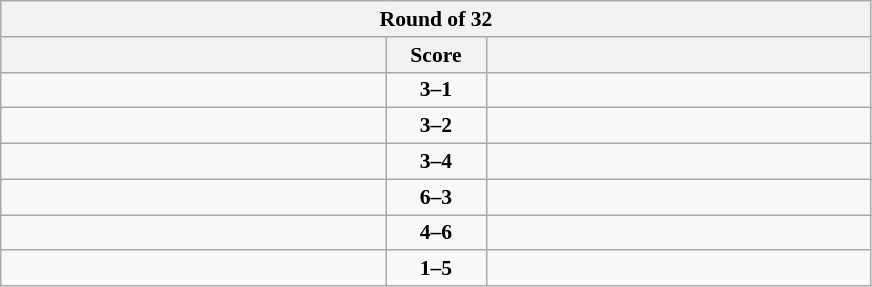<table class="wikitable" style="text-align: center; font-size:90% ">
<tr>
<th colspan=3>Round of 32</th>
</tr>
<tr>
<th align="right" width="250"></th>
<th width="60">Score</th>
<th align="left" width="250"></th>
</tr>
<tr>
<td align=left><strong></strong></td>
<td align=center><strong>3–1</strong></td>
<td align=left></td>
</tr>
<tr>
<td align=left><strong></strong></td>
<td align=center><strong>3–2</strong></td>
<td align=left></td>
</tr>
<tr>
<td align=left></td>
<td align=center><strong>3–4</strong></td>
<td align=left><strong></strong></td>
</tr>
<tr>
<td align=left><strong></strong></td>
<td align=center><strong>6–3</strong></td>
<td align=left></td>
</tr>
<tr>
<td align=left></td>
<td align=center><strong>4–6</strong></td>
<td align=left><strong></strong></td>
</tr>
<tr>
<td align=left></td>
<td align=center><strong>1–5</strong></td>
<td align=left><strong></strong></td>
</tr>
</table>
